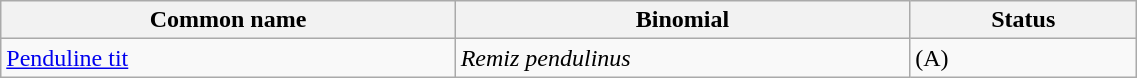<table style="width:60%;" class="wikitable">
<tr>
<th width=40%>Common name</th>
<th width=40%>Binomial</th>
<th width=20%>Status</th>
</tr>
<tr>
<td><a href='#'>Penduline tit</a></td>
<td><em>Remiz pendulinus</em></td>
<td>(A)</td>
</tr>
</table>
